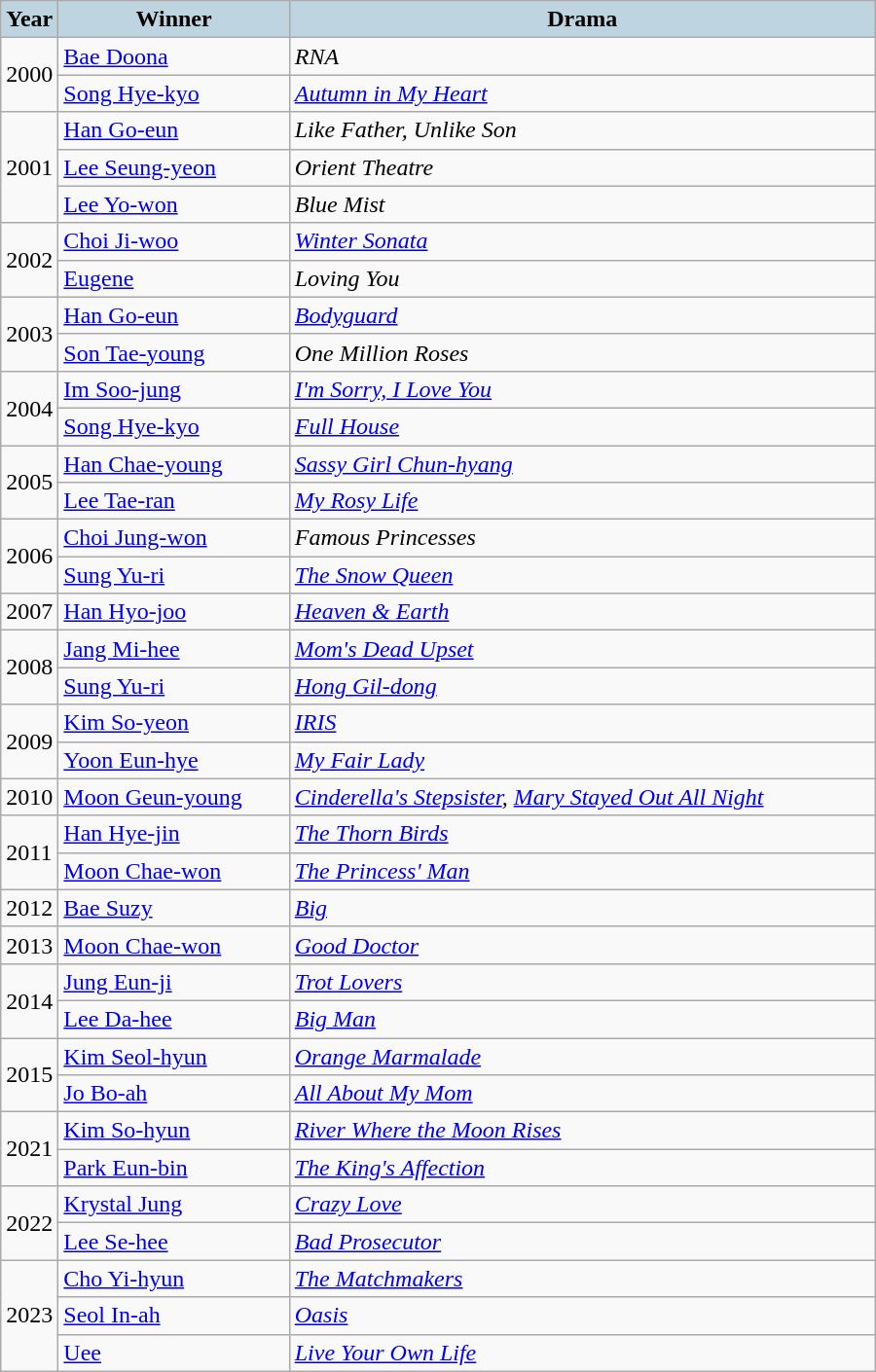<table class="wikitable" style="width:600px">
<tr>
<th style="background:#BED5E1;" width="30">Year</th>
<th style="background:#BED5E1;">Winner</th>
<th style="background:#BED5E1;">Drama</th>
</tr>
<tr>
<td rowspan="2">2000</td>
<td><a href='#'>Bae Doona</a></td>
<td><em>RNA</em></td>
</tr>
<tr>
<td><a href='#'>Song Hye-kyo</a></td>
<td><em><a href='#'>Autumn in My Heart</a></em></td>
</tr>
<tr>
<td rowspan="3">2001</td>
<td><a href='#'>Han Go-eun</a></td>
<td><em>Like Father, Unlike Son</em></td>
</tr>
<tr>
<td><a href='#'>Lee Seung-yeon</a></td>
<td><em>Orient Theatre</em></td>
</tr>
<tr>
<td><a href='#'>Lee Yo-won</a></td>
<td><em>Blue Mist</em></td>
</tr>
<tr>
<td rowspan="2">2002</td>
<td><a href='#'>Choi Ji-woo</a></td>
<td><em><a href='#'>Winter Sonata</a></em></td>
</tr>
<tr>
<td><a href='#'>Eugene</a></td>
<td><em>Loving You</em></td>
</tr>
<tr>
<td rowspan="2">2003</td>
<td><a href='#'>Han Go-eun</a></td>
<td><em><a href='#'>Bodyguard</a></em></td>
</tr>
<tr>
<td><a href='#'>Son Tae-young</a></td>
<td><em>One Million Roses</em></td>
</tr>
<tr>
<td rowspan="2">2004</td>
<td><a href='#'>Im Soo-jung</a></td>
<td><em><a href='#'>I'm Sorry, I Love You</a></em></td>
</tr>
<tr>
<td><a href='#'>Song Hye-kyo</a></td>
<td><em><a href='#'>Full House</a></em></td>
</tr>
<tr>
<td rowspan="2">2005</td>
<td><a href='#'>Han Chae-young</a></td>
<td><em><a href='#'>Sassy Girl Chun-hyang</a></em></td>
</tr>
<tr>
<td><a href='#'>Lee Tae-ran</a></td>
<td><em><a href='#'>My Rosy Life</a></em></td>
</tr>
<tr>
<td rowspan="2">2006</td>
<td><a href='#'>Choi Jung-won</a></td>
<td><em>Famous Princesses</em></td>
</tr>
<tr>
<td><a href='#'>Sung Yu-ri</a></td>
<td><em><a href='#'>The Snow Queen</a></em></td>
</tr>
<tr>
<td>2007</td>
<td><a href='#'>Han Hyo-joo</a></td>
<td><em><a href='#'>Heaven & Earth</a></em></td>
</tr>
<tr>
<td rowspan="2">2008</td>
<td><a href='#'>Jang Mi-hee</a></td>
<td><em><a href='#'>Mom's Dead Upset</a></em></td>
</tr>
<tr>
<td><a href='#'>Sung Yu-ri</a></td>
<td><em><a href='#'>Hong Gil-dong</a></em></td>
</tr>
<tr>
<td rowspan="2">2009</td>
<td><a href='#'>Kim So-yeon</a></td>
<td><em><a href='#'>IRIS</a></em></td>
</tr>
<tr>
<td><a href='#'>Yoon Eun-hye</a></td>
<td><em><a href='#'>My Fair Lady</a></em></td>
</tr>
<tr>
<td>2010</td>
<td><a href='#'>Moon Geun-young</a></td>
<td><em><a href='#'>Cinderella's Stepsister</a>, <a href='#'>Mary Stayed Out All Night</a></em></td>
</tr>
<tr>
<td rowspan="2">2011</td>
<td><a href='#'>Han Hye-jin</a></td>
<td><em><a href='#'>The Thorn Birds</a></em></td>
</tr>
<tr>
<td><a href='#'>Moon Chae-won</a></td>
<td><em><a href='#'>The Princess' Man</a></em></td>
</tr>
<tr>
<td>2012</td>
<td><a href='#'>Bae Suzy</a></td>
<td><em><a href='#'>Big</a></em></td>
</tr>
<tr>
<td>2013</td>
<td><a href='#'>Moon Chae-won</a></td>
<td><em><a href='#'>Good Doctor</a></em></td>
</tr>
<tr>
<td rowspan="2">2014</td>
<td><a href='#'>Jung Eun-ji</a></td>
<td><em><a href='#'>Trot Lovers</a></em></td>
</tr>
<tr>
<td><a href='#'>Lee Da-hee</a></td>
<td><em><a href='#'>Big Man</a></em></td>
</tr>
<tr>
<td rowspan="2">2015</td>
<td><a href='#'>Kim Seol-hyun</a></td>
<td><em><a href='#'>Orange Marmalade</a></em></td>
</tr>
<tr>
<td><a href='#'>Jo Bo-ah</a></td>
<td><em><a href='#'>All About My Mom</a></em></td>
</tr>
<tr>
<td rowspan="2">2021</td>
<td><a href='#'>Kim So-hyun</a></td>
<td><em><a href='#'>River Where the Moon Rises</a></em></td>
</tr>
<tr>
<td><a href='#'>Park Eun-bin</a></td>
<td><em><a href='#'>The King's Affection</a></em></td>
</tr>
<tr>
<td rowspan="2">2022</td>
<td><a href='#'>Krystal Jung</a></td>
<td><em><a href='#'>Crazy Love</a></em></td>
</tr>
<tr>
<td><a href='#'>Lee Se-hee</a></td>
<td><em><a href='#'>Bad Prosecutor</a></em></td>
</tr>
<tr>
<td rowspan="3">2023</td>
<td><a href='#'>Cho Yi-hyun</a></td>
<td><em><a href='#'>The Matchmakers</a></em></td>
</tr>
<tr>
<td><a href='#'>Seol In-ah</a></td>
<td><em><a href='#'>Oasis</a></em></td>
</tr>
<tr>
<td><a href='#'>Uee</a></td>
<td><em><a href='#'>Live Your Own Life</a></em></td>
</tr>
</table>
